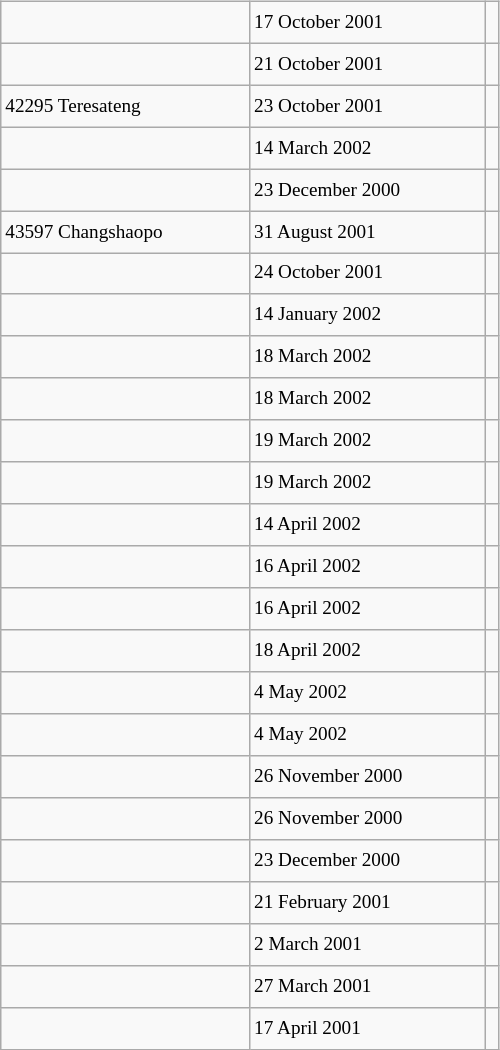<table class="wikitable" style="font-size: 80%; float: left; width: 26em; margin-right: 1em; height: 700px">
<tr>
<td></td>
<td>17 October 2001</td>
<td></td>
</tr>
<tr>
<td></td>
<td>21 October 2001</td>
<td></td>
</tr>
<tr>
<td>42295 Teresateng</td>
<td>23 October 2001</td>
<td></td>
</tr>
<tr>
<td></td>
<td>14 March 2002</td>
<td></td>
</tr>
<tr>
<td></td>
<td>23 December 2000</td>
<td></td>
</tr>
<tr>
<td>43597 Changshaopo</td>
<td>31 August 2001</td>
<td></td>
</tr>
<tr>
<td></td>
<td>24 October 2001</td>
<td></td>
</tr>
<tr>
<td></td>
<td>14 January 2002</td>
<td></td>
</tr>
<tr>
<td></td>
<td>18 March 2002</td>
<td></td>
</tr>
<tr>
<td></td>
<td>18 March 2002</td>
<td></td>
</tr>
<tr>
<td></td>
<td>19 March 2002</td>
<td></td>
</tr>
<tr>
<td></td>
<td>19 March 2002</td>
<td></td>
</tr>
<tr>
<td></td>
<td>14 April 2002</td>
<td></td>
</tr>
<tr>
<td></td>
<td>16 April 2002</td>
<td></td>
</tr>
<tr>
<td></td>
<td>16 April 2002</td>
<td></td>
</tr>
<tr>
<td></td>
<td>18 April 2002</td>
<td></td>
</tr>
<tr>
<td></td>
<td>4 May 2002</td>
<td></td>
</tr>
<tr>
<td></td>
<td>4 May 2002</td>
<td></td>
</tr>
<tr>
<td></td>
<td>26 November 2000</td>
<td></td>
</tr>
<tr>
<td></td>
<td>26 November 2000</td>
<td></td>
</tr>
<tr>
<td></td>
<td>23 December 2000</td>
<td></td>
</tr>
<tr>
<td></td>
<td>21 February 2001</td>
<td></td>
</tr>
<tr>
<td></td>
<td>2 March 2001</td>
<td></td>
</tr>
<tr>
<td></td>
<td>27 March 2001</td>
<td></td>
</tr>
<tr>
<td></td>
<td>17 April 2001</td>
<td></td>
</tr>
</table>
